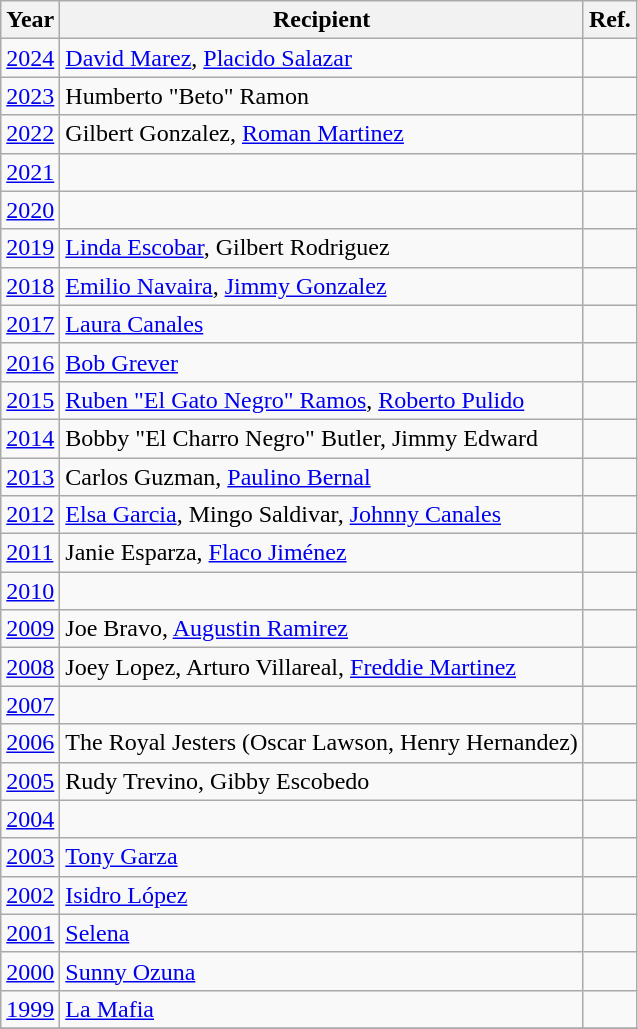<table class="wikitable">
<tr>
<th>Year</th>
<th>Recipient</th>
<th>Ref.</th>
</tr>
<tr>
<td><a href='#'>2024</a></td>
<td><a href='#'>David Marez</a>, <a href='#'>Placido Salazar</a></td>
<td style="text-align:center;"></td>
</tr>
<tr>
<td><a href='#'>2023</a></td>
<td>Humberto "Beto" Ramon</td>
<td style="text-align:center;"></td>
</tr>
<tr>
<td><a href='#'>2022</a></td>
<td>Gilbert Gonzalez, <a href='#'>Roman Martinez</a></td>
<td style="text-align:center;"></td>
</tr>
<tr>
<td><a href='#'>2021</a></td>
<td></td>
<td style="text-align:center;"></td>
</tr>
<tr>
<td><a href='#'>2020</a></td>
<td></td>
<td style="text-align:center;"></td>
</tr>
<tr>
<td><a href='#'>2019</a></td>
<td><a href='#'>Linda Escobar</a>, Gilbert Rodriguez</td>
<td style="text-align:center;"></td>
</tr>
<tr>
<td><a href='#'>2018</a></td>
<td><a href='#'>Emilio Navaira</a>, <a href='#'>Jimmy Gonzalez</a></td>
<td style="text-align:center;"></td>
</tr>
<tr>
<td><a href='#'>2017</a></td>
<td><a href='#'>Laura Canales</a></td>
<td style="text-align:center;"></td>
</tr>
<tr>
<td><a href='#'>2016</a></td>
<td><a href='#'>Bob Grever</a></td>
<td style="text-align:center;"></td>
</tr>
<tr>
<td><a href='#'>2015</a></td>
<td><a href='#'>Ruben "El Gato Negro" Ramos</a>, <a href='#'>Roberto Pulido</a></td>
<td style="text-align:center;"></td>
</tr>
<tr>
<td><a href='#'>2014</a></td>
<td>Bobby "El Charro Negro" Butler, Jimmy Edward</td>
<td style="text-align:center;"></td>
</tr>
<tr>
<td><a href='#'>2013</a></td>
<td>Carlos Guzman, <a href='#'>Paulino Bernal</a></td>
<td style="text-align:center;"></td>
</tr>
<tr>
<td><a href='#'>2012</a></td>
<td><a href='#'>Elsa Garcia</a>, Mingo Saldivar, <a href='#'>Johnny Canales</a></td>
<td style="text-align:center;"></td>
</tr>
<tr>
<td><a href='#'>2011</a></td>
<td>Janie Esparza, <a href='#'>Flaco Jiménez</a></td>
<td style="text-align:center;"></td>
</tr>
<tr>
<td><a href='#'>2010</a></td>
<td></td>
<td style="text-align:center;"></td>
</tr>
<tr>
<td><a href='#'>2009</a></td>
<td>Joe Bravo, <a href='#'>Augustin Ramirez</a></td>
<td style="text-align:center;"></td>
</tr>
<tr>
<td><a href='#'>2008</a></td>
<td>Joey Lopez, Arturo Villareal, <a href='#'>Freddie Martinez</a></td>
<td style="text-align:center;"></td>
</tr>
<tr>
<td><a href='#'>2007</a></td>
<td></td>
<td style="text-align:center;"></td>
</tr>
<tr>
<td><a href='#'>2006</a></td>
<td>The Royal Jesters (Oscar Lawson, Henry Hernandez)</td>
<td style="text-align:center;"></td>
</tr>
<tr>
<td><a href='#'>2005</a></td>
<td>Rudy Trevino, Gibby Escobedo</td>
<td style="text-align:center;"></td>
</tr>
<tr>
<td><a href='#'>2004</a></td>
<td></td>
<td style="text-align:center;"></td>
</tr>
<tr>
<td><a href='#'>2003</a></td>
<td><a href='#'>Tony Garza</a></td>
<td style="text-align:center;"></td>
</tr>
<tr>
<td><a href='#'>2002</a></td>
<td><a href='#'>Isidro López</a></td>
<td style="text-align:center;"></td>
</tr>
<tr>
<td><a href='#'>2001</a></td>
<td><a href='#'>Selena</a></td>
<td style="text-align:center;"></td>
</tr>
<tr>
<td><a href='#'>2000</a></td>
<td><a href='#'>Sunny Ozuna</a></td>
<td style="text-align:center;"></td>
</tr>
<tr>
<td><a href='#'>1999</a></td>
<td><a href='#'>La Mafia</a></td>
<td style="text-align:center;"></td>
</tr>
<tr>
</tr>
</table>
